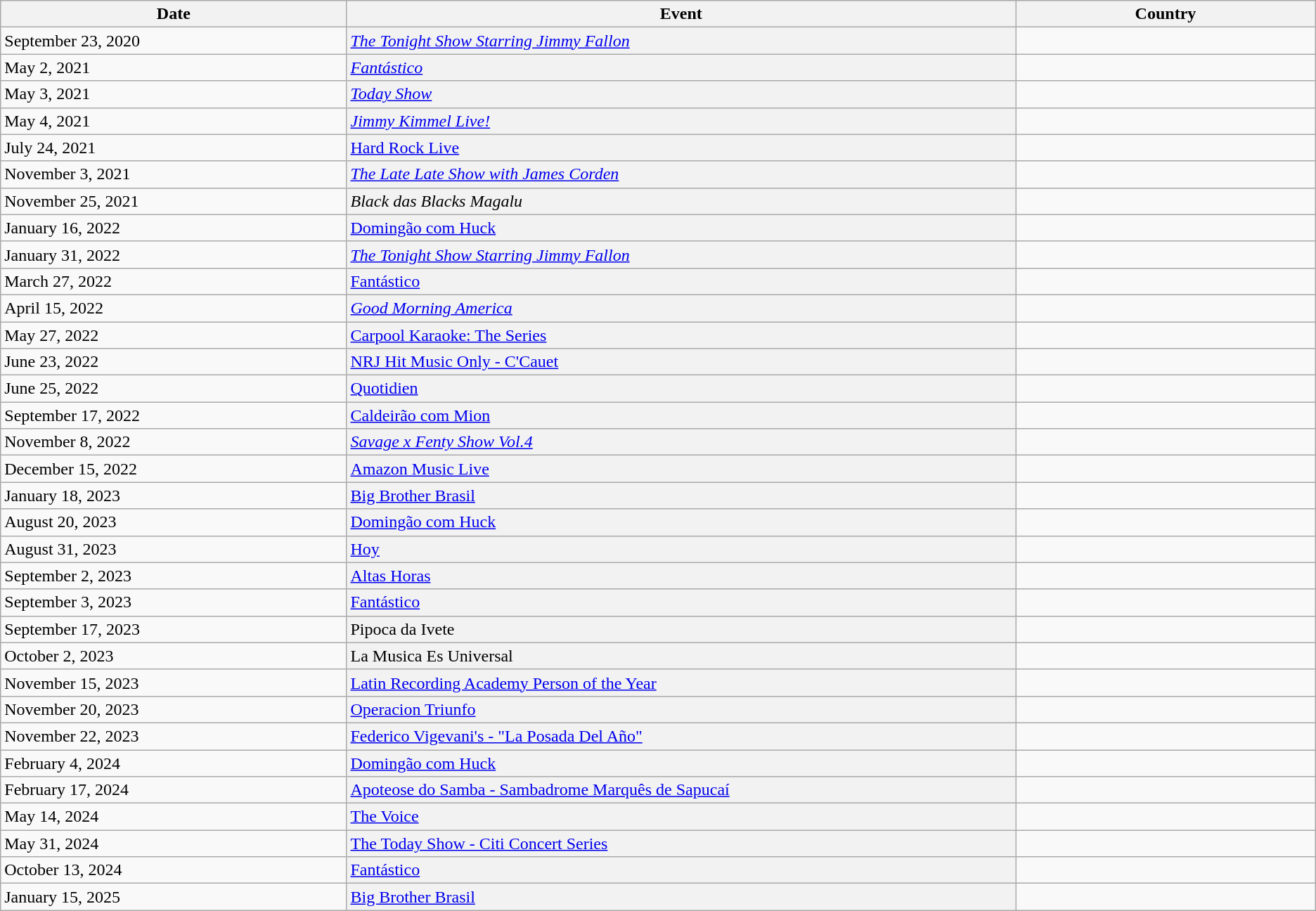<table class="wikitable">
<tr>
<th style="width:15%;">Date</th>
<th style="width:29%;">Event</th>
<th style="width:13%;">Country</th>
</tr>
<tr>
<td>September 23, 2020</td>
<td scope="row" style="background-color: #f2f2f2;"><em><a href='#'>The Tonight Show Starring Jimmy Fallon</a></em> </td>
<td></td>
</tr>
<tr>
<td>May 2, 2021</td>
<td scope="row" style="background-color: #f2f2f2;"><em><a href='#'>Fantástico</a></em> </td>
<td></td>
</tr>
<tr>
<td>May 3, 2021</td>
<td scope="row" style="background-color: #f2f2f2;"><em><a href='#'>Today Show</a></em> </td>
<td></td>
</tr>
<tr>
<td>May 4, 2021</td>
<td scope="row" style="background-color: #f2f2f2;"><em><a href='#'>Jimmy Kimmel Live!</a></em> </td>
<td></td>
</tr>
<tr>
<td>July 24, 2021</td>
<td scope="row" style="background-color: #f2f2f2;"><a href='#'>Hard Rock Live</a></td>
<td></td>
</tr>
<tr>
<td>November 3, 2021</td>
<td scope="row" style="background-color: #f2f2f2;"><em><a href='#'>The Late Late Show with James Corden</a></em> </td>
<td></td>
</tr>
<tr>
<td>November 25, 2021</td>
<td scope="row" style="background-color: #f2f2f2;"><em>Black das Blacks Magalu</em> </td>
<td></td>
</tr>
<tr>
<td>January 16, 2022</td>
<td scope="row" style="background-color: #f2f2f2;"><a href='#'>Domingão com Huck</a></td>
<td></td>
</tr>
<tr>
<td>January 31, 2022</td>
<td scope="row" style="background-color: #f2f2f2;"><em><a href='#'>The Tonight Show Starring Jimmy Fallon</a></em> </td>
<td></td>
</tr>
<tr>
<td>March 27, 2022</td>
<td scope="row" style="background-color: #f2f2f2;"><a href='#'>Fantástico</a></td>
<td></td>
</tr>
<tr>
<td>April 15, 2022</td>
<td scope="row" style="background-color: #f2f2f2;"><em><a href='#'>Good Morning America</a></em> </td>
<td></td>
</tr>
<tr>
<td>May 27, 2022</td>
<td scope="row" style="background-color: #f2f2f2;"><a href='#'>Carpool Karaoke: The Series</a></td>
<td></td>
</tr>
<tr>
<td>June 23, 2022</td>
<td scope="row" style="background-color: #f2f2f2;"><a href='#'>NRJ Hit Music Only - C'Cauet</a></td>
<td></td>
</tr>
<tr>
<td>June 25, 2022</td>
<td scope="row" style="background-color: #f2f2f2;"><a href='#'>Quotidien</a></td>
<td></td>
</tr>
<tr>
<td>September 17, 2022</td>
<td scope="row" style="background-color: #f2f2f2;"><a href='#'>Caldeirão com Mion</a></td>
<td></td>
</tr>
<tr>
<td>November 8, 2022</td>
<td scope="row" style="background-color: #f2f2f2;"><em><a href='#'>Savage x Fenty Show Vol.4</a></em> </td>
<td></td>
</tr>
<tr>
<td>December 15, 2022</td>
<td scope="row" style="background-color: #f2f2f2;"><a href='#'>Amazon Music Live</a></td>
<td></td>
</tr>
<tr>
<td>January 18, 2023</td>
<td scope="row" style="background-color: #f2f2f2;"><a href='#'>Big Brother Brasil</a></td>
<td></td>
</tr>
<tr>
<td>August 20, 2023</td>
<td scope="row" style="background-color: #f2f2f2;"><a href='#'>Domingão com Huck</a></td>
<td></td>
</tr>
<tr>
<td>August 31, 2023</td>
<td scope="row" style="background-color: #f2f2f2;"><a href='#'>Hoy</a></td>
<td></td>
</tr>
<tr>
<td>September 2, 2023</td>
<td scope="row" style="background-color: #f2f2f2;"><a href='#'>Altas Horas</a></td>
<td></td>
</tr>
<tr>
<td>September 3, 2023</td>
<td scope="row" style="background-color: #f2f2f2;"><a href='#'>Fantástico</a></td>
<td></td>
</tr>
<tr>
<td>September 17, 2023</td>
<td scope="row" style="background-color: #f2f2f2;">Pipoca da Ivete </td>
<td></td>
</tr>
<tr>
<td>October 2, 2023</td>
<td scope="row" style="background-color: #f2f2f2;">La Musica Es Universal</td>
<td></td>
</tr>
<tr>
<td>November 15, 2023</td>
<td scope="row" style="background-color: #f2f2f2;"><a href='#'>Latin Recording Academy Person of the Year</a></td>
<td></td>
</tr>
<tr>
<td>November 20, 2023</td>
<td scope="row" style="background-color: #f2f2f2;"><a href='#'>Operacion Triunfo</a></td>
<td></td>
</tr>
<tr>
<td>November 22, 2023</td>
<td scope="row" style="background-color: #f2f2f2;"><a href='#'>Federico Vigevani's - "La Posada Del Año"</a></td>
<td></td>
</tr>
<tr>
<td>February 4, 2024</td>
<td scope="row" style="background-color: #f2f2f2;"><a href='#'>Domingão com Huck</a></td>
<td></td>
</tr>
<tr>
<td>February 17, 2024</td>
<td scope="row" style="background-color: #f2f2f2;"><a href='#'>Apoteose do Samba - Sambadrome Marquês de Sapucaí</a></td>
<td></td>
</tr>
<tr>
<td>May 14, 2024</td>
<td scope="row" style="background-color: #f2f2f2;"><a href='#'>The Voice</a></td>
<td></td>
</tr>
<tr>
<td>May 31, 2024</td>
<td scope="row" style="background-color: #f2f2f2;"><a href='#'>The Today Show - Citi Concert Series</a></td>
<td></td>
</tr>
<tr>
<td>October 13, 2024</td>
<td scope="row" style="background-color: #f2f2f2;"><a href='#'>Fantástico</a></td>
<td></td>
</tr>
<tr>
<td>January 15, 2025</td>
<td scope="row" style="background-color: #f2f2f2;"><a href='#'>Big Brother Brasil</a></td>
<td></td>
</tr>
</table>
